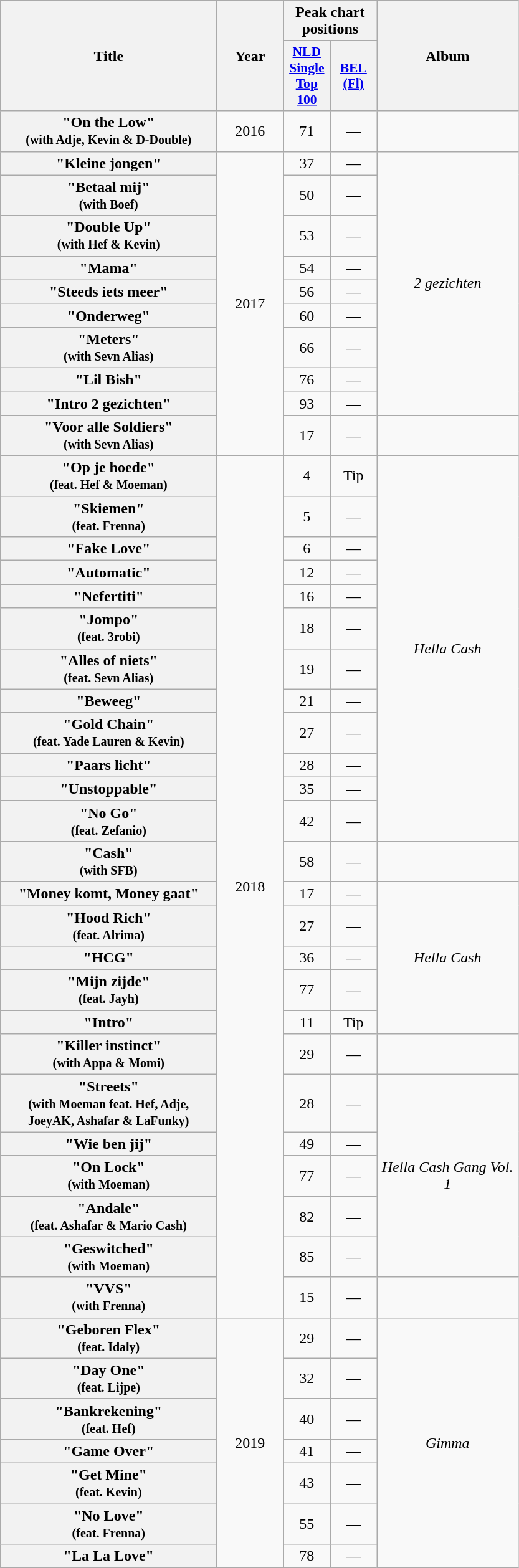<table class="wikitable plainrowheaders" style="text-align:center;">
<tr>
<th scope="col" rowspan="2" style="width:14em;">Title</th>
<th scope="col" rowspan="2" style="width:4em;">Year</th>
<th scope="col" colspan="2">Peak chart positions</th>
<th scope="col" rowspan="2" style="width:9em;">Album</th>
</tr>
<tr>
<th scope="col" style="width:3em;font-size:90%;"><a href='#'>NLD <br>Single <br>Top 100</a><br></th>
<th scope="col" style="width:3em;font-size:90%;"><a href='#'>BEL<br>(Fl)</a><br></th>
</tr>
<tr>
<th scope="row">"On the Low" <br><small>(with Adje, Kevin & D-Double)</small></th>
<td>2016</td>
<td>71</td>
<td>—</td>
<td></td>
</tr>
<tr>
<th scope="row">"Kleine jongen"</th>
<td rowspan=10>2017</td>
<td>37</td>
<td>—</td>
<td rowspan=9><em>2 gezichten</em></td>
</tr>
<tr>
<th scope="row">"Betaal mij"<br><small>(with Boef)</small></th>
<td>50</td>
<td>—</td>
</tr>
<tr>
<th scope="row">"Double Up"<br><small>(with Hef & Kevin)</small></th>
<td>53</td>
<td>—</td>
</tr>
<tr>
<th scope="row">"Mama"</th>
<td>54</td>
<td>—</td>
</tr>
<tr>
<th scope="row">"Steeds iets meer"</th>
<td>56</td>
<td>—</td>
</tr>
<tr>
<th scope="row">"Onderweg"</th>
<td>60</td>
<td>—</td>
</tr>
<tr>
<th scope="row">"Meters"<br><small>(with Sevn Alias)</small></th>
<td>66</td>
<td>—</td>
</tr>
<tr>
<th scope="row">"Lil Bish"</th>
<td>76</td>
<td>—</td>
</tr>
<tr>
<th scope="row">"Intro 2 gezichten"</th>
<td>93</td>
<td>—</td>
</tr>
<tr>
<th scope="row">"Voor alle Soldiers"<br><small>(with Sevn Alias)</small></th>
<td>17</td>
<td>—</td>
<td></td>
</tr>
<tr>
<th scope="row">"Op je hoede"<br><small>(feat. Hef & Moeman)</small></th>
<td rowspan=25>2018</td>
<td>4</td>
<td>Tip</td>
<td rowspan=12><em>Hella Cash</em></td>
</tr>
<tr>
<th scope="row">"Skiemen"<br><small>(feat. Frenna)</small></th>
<td>5</td>
<td>—</td>
</tr>
<tr>
<th scope="row">"Fake Love"</th>
<td>6</td>
<td>—</td>
</tr>
<tr>
<th scope="row">"Automatic"</th>
<td>12</td>
<td>—</td>
</tr>
<tr>
<th scope="row">"Nefertiti"</th>
<td>16</td>
<td>—</td>
</tr>
<tr>
<th scope="row">"Jompo"<br><small>(feat. 3robi)</small></th>
<td>18</td>
<td>—</td>
</tr>
<tr>
<th scope="row">"Alles of niets"<br><small>(feat. Sevn Alias)</small></th>
<td>19</td>
<td>—</td>
</tr>
<tr>
<th scope="row">"Beweeg"</th>
<td>21</td>
<td>—</td>
</tr>
<tr>
<th scope="row">"Gold Chain"<br><small>(feat. Yade Lauren & Kevin)</small></th>
<td>27</td>
<td>—</td>
</tr>
<tr>
<th scope="row">"Paars licht"</th>
<td>28</td>
<td>—</td>
</tr>
<tr>
<th scope="row">"Unstoppable"</th>
<td>35</td>
<td>—</td>
</tr>
<tr>
<th scope="row">"No Go"<br><small>(feat. Zefanio)</small></th>
<td>42</td>
<td>—</td>
</tr>
<tr>
<th scope="row">"Cash"<br><small>(with SFB)</small></th>
<td>58</td>
<td>—</td>
<td></td>
</tr>
<tr>
<th scope="row">"Money komt, Money gaat"</th>
<td>17</td>
<td>—</td>
<td rowspan=5><em>Hella Cash</em></td>
</tr>
<tr>
<th scope="row">"Hood Rich"<br><small>(feat. Alrima)</small></th>
<td>27</td>
<td>—</td>
</tr>
<tr>
<th scope="row">"HCG"</th>
<td>36</td>
<td>—</td>
</tr>
<tr>
<th scope="row">"Mijn zijde"<br><small>(feat. Jayh)</small></th>
<td>77</td>
<td>—</td>
</tr>
<tr>
<th scope="row">"Intro"</th>
<td>11</td>
<td>Tip</td>
</tr>
<tr>
<th scope="row">"Killer instinct"<br><small>(with Appa & Momi)</small></th>
<td>29</td>
<td>—</td>
<td></td>
</tr>
<tr>
<th scope="row">"Streets"<br><small>(with Moeman feat. Hef, Adje, JoeyAK, Ashafar & LaFunky)</small></th>
<td>28</td>
<td>—</td>
<td rowspan=5><em>Hella Cash Gang Vol. 1</em></td>
</tr>
<tr>
<th scope="row">"Wie ben jij"</th>
<td>49</td>
<td>—</td>
</tr>
<tr>
<th scope="row">"On Lock"<br><small>(with Moeman)</small></th>
<td>77</td>
<td>—</td>
</tr>
<tr>
<th scope="row">"Andale"<br><small>(feat. Ashafar & Mario Cash)</small></th>
<td>82</td>
<td>—</td>
</tr>
<tr>
<th scope="row">"Geswitched"<br><small>(with Moeman)</small></th>
<td>85</td>
<td>—</td>
</tr>
<tr>
<th scope="row">"VVS"<br><small>(with Frenna)</small></th>
<td>15</td>
<td>—</td>
<td></td>
</tr>
<tr>
<th scope="row">"Geboren Flex"<br><small>(feat. Idaly)</small></th>
<td rowspan=7>2019</td>
<td>29</td>
<td>—</td>
<td rowspan=7><em>Gimma</em></td>
</tr>
<tr>
<th scope="row">"Day One"<br><small>(feat. Lijpe)</small></th>
<td>32</td>
<td>—</td>
</tr>
<tr>
<th scope="row">"Bankrekening"<br><small>(feat. Hef)</small></th>
<td>40</td>
<td>—</td>
</tr>
<tr>
<th scope="row">"Game Over"</th>
<td>41</td>
<td>—</td>
</tr>
<tr>
<th scope="row">"Get Mine"<br><small>(feat. Kevin)</small></th>
<td>43</td>
<td>—</td>
</tr>
<tr>
<th scope="row">"No Love"<br><small>(feat. Frenna)</small></th>
<td>55</td>
<td>—</td>
</tr>
<tr>
<th scope="row">"La La Love"</th>
<td>78</td>
<td>—</td>
</tr>
</table>
